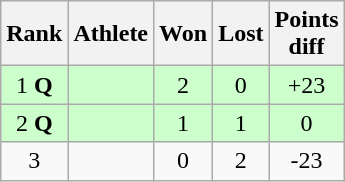<table class="wikitable">
<tr>
<th>Rank</th>
<th>Athlete</th>
<th>Won</th>
<th>Lost</th>
<th>Points<br>diff</th>
</tr>
<tr bgcolor="#ccffcc">
<td align="center">1 <strong>Q</strong></td>
<td><strong></strong></td>
<td align="center">2</td>
<td align="center">0</td>
<td align="center">+23</td>
</tr>
<tr bgcolor="#ccffcc">
<td align="center">2 <strong>Q</strong></td>
<td><strong></strong></td>
<td align="center">1</td>
<td align="center">1</td>
<td align="center">0</td>
</tr>
<tr>
<td align="center">3</td>
<td></td>
<td align="center">0</td>
<td align="center">2</td>
<td align="center">-23</td>
</tr>
</table>
